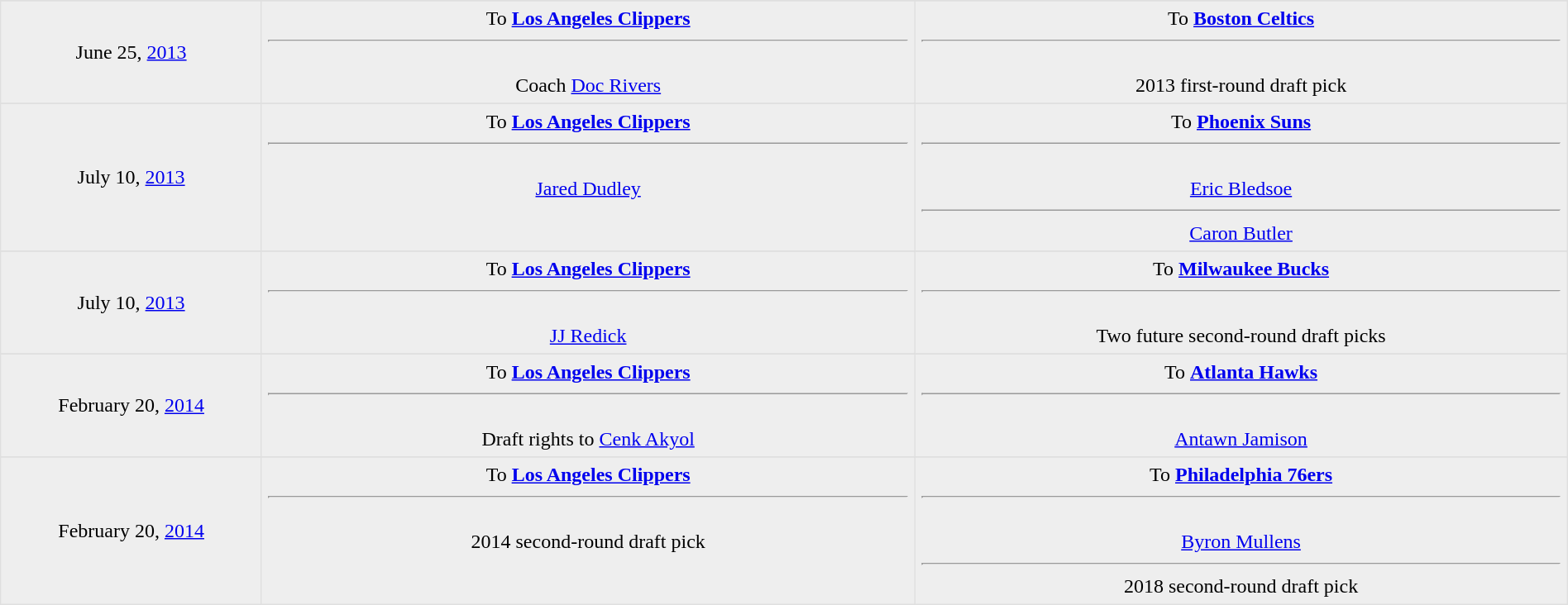<table border=1 style="border-collapse:collapse; text-align: center; width: 100%" bordercolor="#DFDFDF"  cellpadding="5">
<tr>
</tr>
<tr bgcolor="eeeeee">
<td style="width:12%">June 25, <a href='#'>2013</a></td>
<td style="width:30%" valign="top">To <strong><a href='#'>Los Angeles Clippers</a></strong><hr><br>Coach <a href='#'>Doc Rivers</a></td>
<td style="width:30%" valign="top">To <strong><a href='#'>Boston Celtics</a></strong><hr><br>2013 first-round draft pick</td>
</tr>
<tr>
</tr>
<tr bgcolor="eeeeee">
<td style="width:12%">July 10, <a href='#'>2013</a></td>
<td style="width:30%" valign="top">To <strong><a href='#'>Los Angeles Clippers</a></strong><hr><br><a href='#'>Jared Dudley</a></td>
<td style="width:30%" valign="top">To <strong><a href='#'>Phoenix Suns</a></strong><hr><br><a href='#'>Eric Bledsoe</a><hr><a href='#'>Caron Butler</a></td>
</tr>
<tr>
</tr>
<tr bgcolor="eeeeee">
<td style="width:12%">July 10, <a href='#'>2013</a></td>
<td style="width:30%" valign="top">To <strong><a href='#'>Los Angeles Clippers</a></strong><hr><br><a href='#'>JJ Redick</a></td>
<td style="width:30%" valign="top">To <strong><a href='#'>Milwaukee Bucks</a></strong><hr><br>Two future second-round draft picks</td>
</tr>
<tr>
</tr>
<tr bgcolor="eeeeee">
<td style="width:12%">February 20, <a href='#'>2014</a></td>
<td style="width:30%" valign="top">To <strong><a href='#'>Los Angeles Clippers</a></strong><hr><br>Draft rights to <a href='#'>Cenk Akyol</a></td>
<td style="width:30%" valign="top">To <strong><a href='#'>Atlanta Hawks</a></strong><hr><br><a href='#'>Antawn Jamison</a></td>
</tr>
<tr>
</tr>
<tr bgcolor="eeeeee">
<td style="width:12%">February 20, <a href='#'>2014</a></td>
<td style="width:30%" valign="top">To <strong><a href='#'>Los Angeles Clippers</a></strong><hr><br>2014 second-round draft pick</td>
<td style="width:30%" valign="top">To <strong><a href='#'>Philadelphia 76ers</a></strong><hr><br><a href='#'>Byron Mullens</a><hr>2018 second-round draft pick</td>
</tr>
</table>
